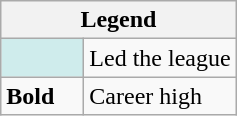<table class="wikitable">
<tr>
<th colspan="2">Legend</th>
</tr>
<tr>
<td style="background:#cfecec; width:3em;"></td>
<td>Led the league</td>
</tr>
<tr>
<td><strong>Bold</strong></td>
<td>Career high</td>
</tr>
</table>
